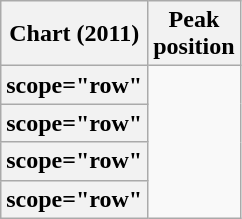<table class="wikitable plainrowheaders sortable">
<tr>
<th scope="col">Chart (2011)</th>
<th scope="col">Peak<br>position</th>
</tr>
<tr>
<th>scope="row" </th>
</tr>
<tr>
<th>scope="row" </th>
</tr>
<tr>
<th>scope="row" </th>
</tr>
<tr>
<th>scope="row" </th>
</tr>
</table>
